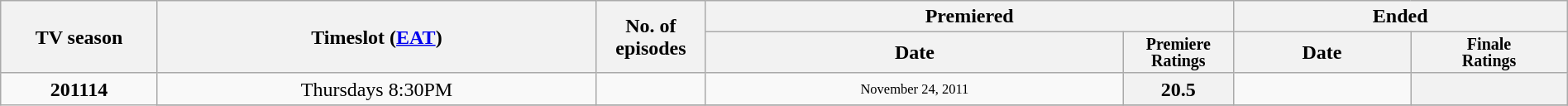<table class="wikitable plainrowheaders" style="text-align:center; width:100%;">
<tr>
<th scope="col" style="width:10%;" rowspan="2">TV season</th>
<th scope="col" style="width:28%;" rowspan="2">Timeslot (<a href='#'>EAT</a>)</th>
<th scope="col" style="width:7%;" rowspan="2">No. of<br>episodes</th>
<th scope="col" colspan=2>Premiered</th>
<th scope="col" colspan=2>Ended</th>
</tr>
<tr>
<th scope="col">Date</th>
<th scope="col" span style="width:7%; font-size:smaller; line-height:100%;">Premiere<br>Ratings</th>
<th scope="col">Date</th>
<th scope="col" span style="width:10%; font-size:smaller; line-height:100%;">Finale<br>Ratings</th>
</tr>
<tr>
<th rowspan=2 style="background:#F9F9F9;text-align:center"><strong>201114</strong></th>
<td>Thursdays 8:30PM</td>
<td></td>
<td style="font-size:11px;line-height:110%">November 24, 2011</td>
<th>20.5</th>
<td style="font-size:11px;line-height:110%"></td>
<th></th>
</tr>
<tr>
</tr>
</table>
